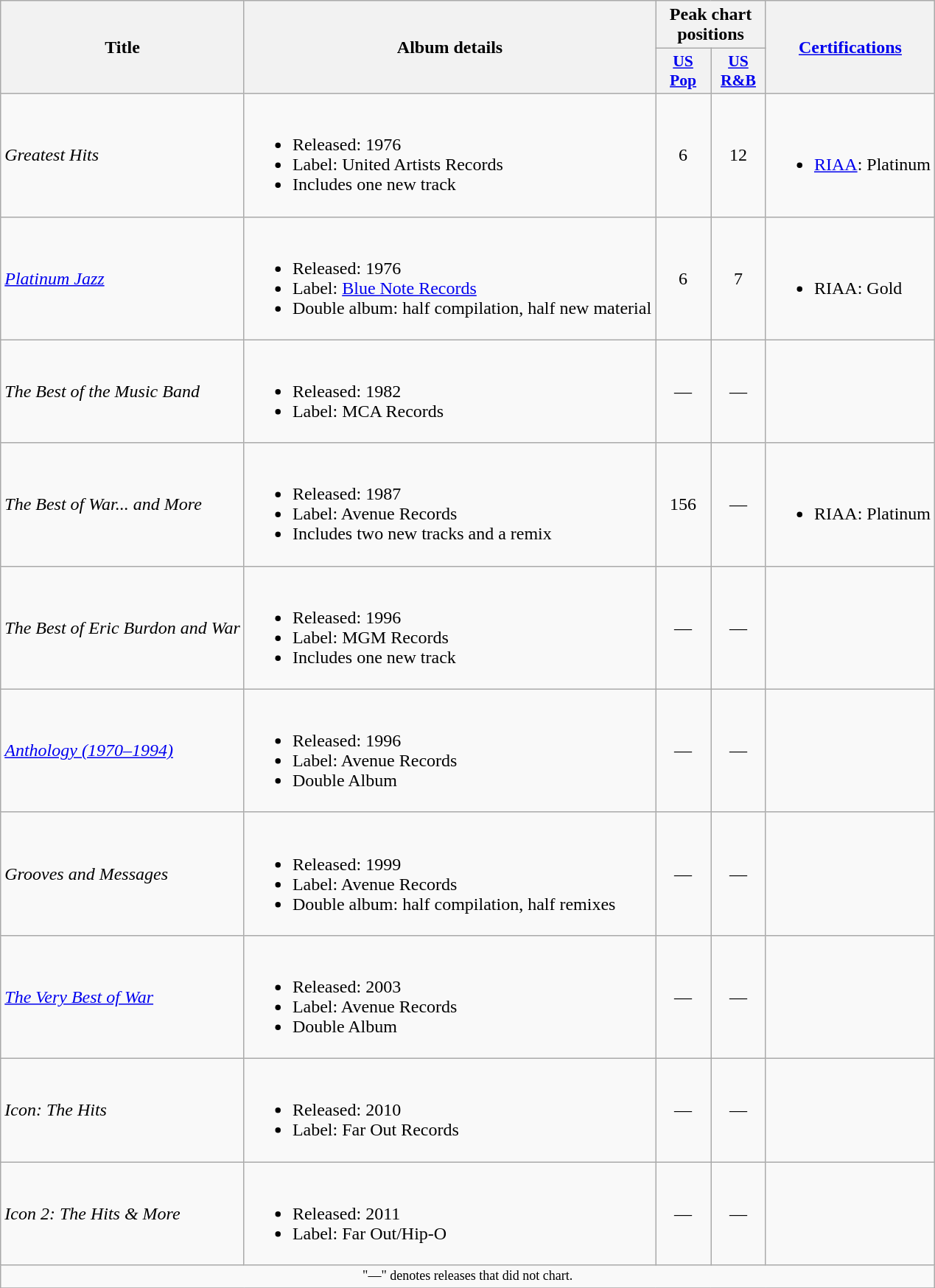<table class="wikitable">
<tr>
<th rowspan="2">Title</th>
<th rowspan="2">Album details</th>
<th colspan="2">Peak chart positions</th>
<th rowspan="2"><a href='#'>Certifications</a></th>
</tr>
<tr>
<th style="width:3em; font-size:90%"><a href='#'>US Pop</a><br></th>
<th style="width:3em; font-size:90%"><a href='#'>US R&B</a><br></th>
</tr>
<tr>
<td><em>Greatest Hits</em></td>
<td><br><ul><li>Released: 1976</li><li>Label: United Artists Records</li><li>Includes one new track</li></ul></td>
<td align="center">6</td>
<td align="center">12</td>
<td><br><ul><li><a href='#'>RIAA</a>: Platinum</li></ul></td>
</tr>
<tr>
<td><em><a href='#'>Platinum Jazz</a></em></td>
<td><br><ul><li>Released: 1976</li><li>Label: <a href='#'>Blue Note Records</a></li><li>Double album: half compilation, half new material</li></ul></td>
<td align="center">6</td>
<td align="center">7</td>
<td><br><ul><li>RIAA: Gold</li></ul></td>
</tr>
<tr>
<td><em>The Best of the Music Band</em></td>
<td><br><ul><li>Released: 1982</li><li>Label: MCA Records</li></ul></td>
<td align="center">—</td>
<td align="center">—</td>
<td></td>
</tr>
<tr>
<td><em>The Best of War... and More</em></td>
<td><br><ul><li>Released: 1987</li><li>Label: Avenue Records</li><li>Includes two new tracks and a remix</li></ul></td>
<td align="center">156</td>
<td align="center">—</td>
<td><br><ul><li>RIAA: Platinum</li></ul></td>
</tr>
<tr>
<td><em>The Best of Eric Burdon and War</em></td>
<td><br><ul><li>Released: 1996</li><li>Label: MGM Records</li><li>Includes one new track</li></ul></td>
<td align="center">—</td>
<td align="center">—</td>
<td></td>
</tr>
<tr>
<td><em><a href='#'>Anthology (1970–1994)</a></em></td>
<td><br><ul><li>Released: 1996</li><li>Label: Avenue Records</li><li>Double Album</li></ul></td>
<td align="center">—</td>
<td align="center">—</td>
<td></td>
</tr>
<tr>
<td><em>Grooves and Messages</em></td>
<td><br><ul><li>Released: 1999</li><li>Label: Avenue Records</li><li>Double album: half compilation, half remixes</li></ul></td>
<td align="center">—</td>
<td align="center">—</td>
<td></td>
</tr>
<tr>
<td><em><a href='#'>The Very Best of War</a></em></td>
<td><br><ul><li>Released: 2003</li><li>Label: Avenue Records</li><li>Double Album</li></ul></td>
<td align="center">—</td>
<td align="center">—</td>
<td></td>
</tr>
<tr>
<td><em>Icon: The Hits</em></td>
<td><br><ul><li>Released: 2010</li><li>Label: Far Out Records</li></ul></td>
<td align="center">—</td>
<td align="center">—</td>
<td></td>
</tr>
<tr>
<td><em>Icon 2: The Hits & More</em></td>
<td><br><ul><li>Released: 2011</li><li>Label: Far Out/Hip-O</li></ul></td>
<td align="center">—</td>
<td align="center">—</td>
<td></td>
</tr>
<tr>
<td colspan="7" align="center" style="font-size:9pt">"—" denotes releases that did not chart.</td>
</tr>
<tr>
</tr>
</table>
